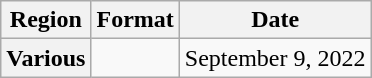<table class="wikitable plainrowheaders unsortable">
<tr>
<th scope="col">Region</th>
<th scope="col">Format</th>
<th scope="col">Date</th>
</tr>
<tr>
<th scope="row">Various</th>
<td></td>
<td>September 9, 2022</td>
</tr>
</table>
